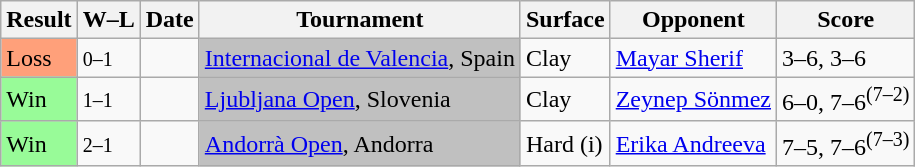<table class="sortable wikitable">
<tr>
<th>Result</th>
<th class="unsortable">W–L</th>
<th>Date</th>
<th>Tournament</th>
<th>Surface</th>
<th>Opponent</th>
<th class="unsortable">Score</th>
</tr>
<tr>
<td style="background:#ffa07a;">Loss</td>
<td><small>0–1</small></td>
<td><a href='#'></a></td>
<td bgcolor=silver><a href='#'>Internacional de Valencia</a>, Spain</td>
<td>Clay</td>
<td> <a href='#'>Mayar Sherif</a></td>
<td>3–6, 3–6</td>
</tr>
<tr>
<td style="background:#98fb98;">Win</td>
<td><small>1–1</small></td>
<td><a href='#'></a></td>
<td bgcolor=silver><a href='#'>Ljubljana Open</a>, Slovenia</td>
<td>Clay</td>
<td> <a href='#'>Zeynep Sönmez</a></td>
<td>6–0, 7–6<sup>(7–2)</sup></td>
</tr>
<tr>
<td bgcolor=98FB98>Win</td>
<td><small>2–1</small></td>
<td><a href='#'></a></td>
<td bgcolor=silver><a href='#'>Andorrà Open</a>, Andorra</td>
<td>Hard (i)</td>
<td> <a href='#'>Erika Andreeva</a></td>
<td>7–5, 7–6<sup>(7–3)</sup></td>
</tr>
</table>
